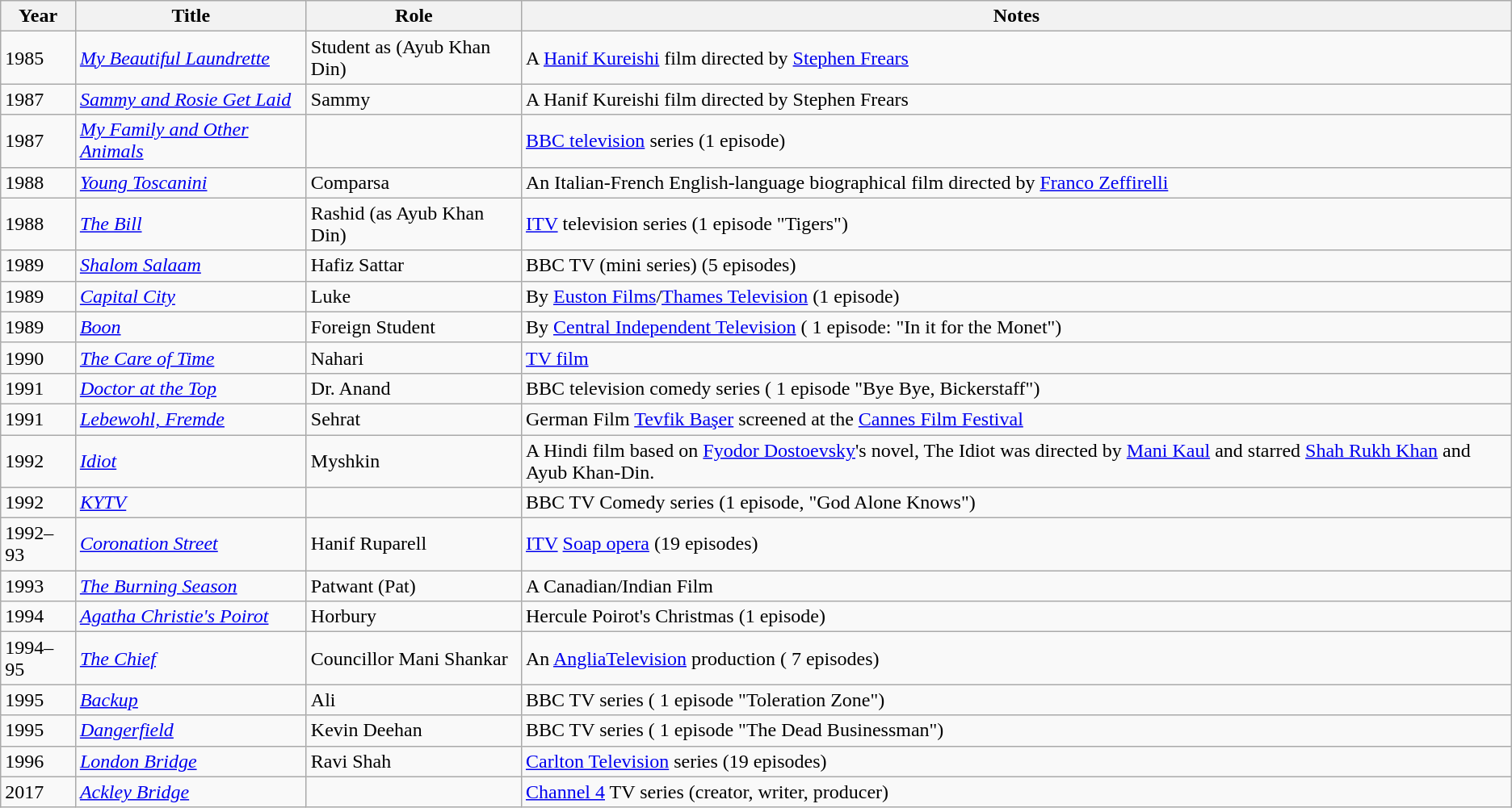<table class="wikitable">
<tr>
<th>Year</th>
<th>Title</th>
<th>Role</th>
<th>Notes</th>
</tr>
<tr>
<td>1985</td>
<td><em><a href='#'>My Beautiful Laundrette</a></em></td>
<td>Student as (Ayub Khan Din)</td>
<td>A <a href='#'>Hanif Kureishi</a> film directed by <a href='#'>Stephen Frears</a></td>
</tr>
<tr>
<td>1987</td>
<td><em><a href='#'>Sammy and Rosie Get Laid</a></em></td>
<td>Sammy</td>
<td>A Hanif Kureishi film directed by Stephen Frears</td>
</tr>
<tr>
<td>1987</td>
<td><em><a href='#'>My Family and Other Animals</a></em></td>
<td></td>
<td><a href='#'>BBC television</a> series (1 episode)</td>
</tr>
<tr>
<td>1988</td>
<td><em><a href='#'>Young Toscanini</a></em></td>
<td>Comparsa</td>
<td>An Italian-French English-language biographical film directed by <a href='#'>Franco Zeffirelli</a></td>
</tr>
<tr>
<td>1988</td>
<td><em><a href='#'>The Bill</a></em></td>
<td>Rashid (as Ayub Khan Din)</td>
<td><a href='#'>ITV</a> television series (1 episode "Tigers")</td>
</tr>
<tr>
<td>1989</td>
<td><em><a href='#'>Shalom Salaam</a></em></td>
<td>Hafiz Sattar</td>
<td>BBC TV (mini series) (5 episodes)</td>
</tr>
<tr>
<td>1989</td>
<td><em><a href='#'>Capital City</a></em></td>
<td>Luke</td>
<td>By <a href='#'>Euston Films</a>/<a href='#'>Thames Television</a> (1 episode)</td>
</tr>
<tr>
<td>1989</td>
<td><em><a href='#'>Boon</a></em></td>
<td>Foreign Student</td>
<td>By <a href='#'>Central Independent Television</a> ( 1 episode: "In it for the Monet")</td>
</tr>
<tr>
<td>1990</td>
<td><em><a href='#'>The Care of Time</a></em></td>
<td>Nahari</td>
<td><a href='#'>TV film</a></td>
</tr>
<tr>
<td>1991</td>
<td><em><a href='#'>Doctor at the Top</a></em></td>
<td>Dr. Anand</td>
<td>BBC television comedy series ( 1 episode "Bye Bye, Bickerstaff")</td>
</tr>
<tr>
<td>1991</td>
<td><em><a href='#'>Lebewohl, Fremde</a></em></td>
<td>Sehrat</td>
<td>German Film <a href='#'>Tevfik Başer</a> screened at the <a href='#'>Cannes Film Festival</a></td>
</tr>
<tr>
<td>1992</td>
<td><em><a href='#'>Idiot</a></em></td>
<td>Myshkin</td>
<td>A Hindi film based on <a href='#'>Fyodor Dostoevsky</a>'s novel, The Idiot was directed by <a href='#'>Mani Kaul</a> and starred <a href='#'>Shah Rukh Khan</a> and Ayub Khan-Din.</td>
</tr>
<tr>
<td>1992</td>
<td><em><a href='#'>KYTV</a></em></td>
<td></td>
<td>BBC TV Comedy series (1 episode, "God Alone Knows")</td>
</tr>
<tr>
<td>1992–93</td>
<td><em><a href='#'>Coronation Street</a></em></td>
<td>Hanif Ruparell</td>
<td><a href='#'>ITV</a> <a href='#'>Soap opera</a> (19 episodes)</td>
</tr>
<tr>
<td>1993</td>
<td><em><a href='#'>The Burning Season</a></em></td>
<td>Patwant (Pat)</td>
<td>A Canadian/Indian Film</td>
</tr>
<tr>
<td>1994</td>
<td><em><a href='#'>Agatha Christie's Poirot</a></em></td>
<td>Horbury</td>
<td>Hercule Poirot's Christmas (1 episode)</td>
</tr>
<tr>
<td>1994–95</td>
<td><em><a href='#'>The Chief</a></em></td>
<td>Councillor Mani Shankar</td>
<td>An <a href='#'>AngliaTelevision</a> production ( 7 episodes)</td>
</tr>
<tr>
<td>1995</td>
<td><em><a href='#'>Backup</a></em></td>
<td>Ali</td>
<td>BBC TV series ( 1 episode "Toleration Zone")</td>
</tr>
<tr>
<td>1995</td>
<td><em><a href='#'>Dangerfield</a></em></td>
<td>Kevin Deehan</td>
<td>BBC TV series ( 1 episode "The Dead Businessman")</td>
</tr>
<tr>
<td>1996</td>
<td><em><a href='#'>London Bridge</a></em></td>
<td>Ravi Shah</td>
<td><a href='#'>Carlton Television</a> series (19 episodes)</td>
</tr>
<tr>
<td>2017</td>
<td><em><a href='#'>Ackley Bridge</a></em></td>
<td></td>
<td><a href='#'>Channel 4</a> TV series (creator, writer, producer)</td>
</tr>
</table>
